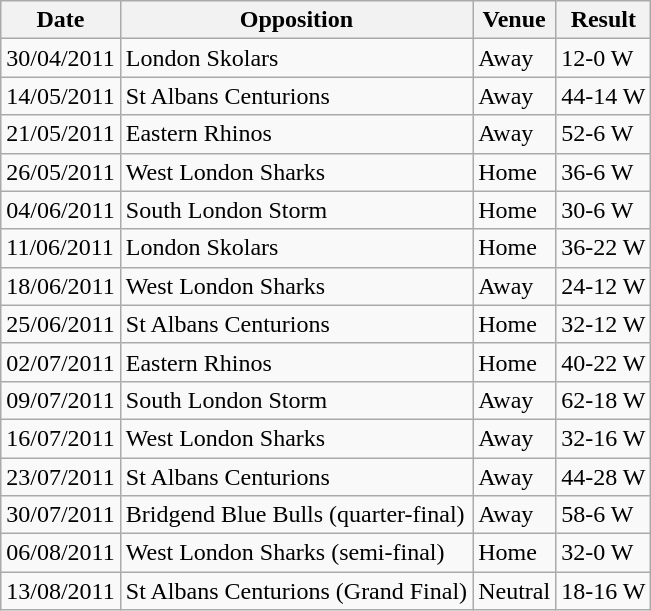<table class="wikitable">
<tr>
<th>Date</th>
<th>Opposition</th>
<th>Venue</th>
<th>Result</th>
</tr>
<tr>
<td>30/04/2011</td>
<td>London Skolars</td>
<td>Away</td>
<td>12-0 W</td>
</tr>
<tr>
<td>14/05/2011</td>
<td>St Albans Centurions</td>
<td>Away</td>
<td>44-14 W</td>
</tr>
<tr>
<td>21/05/2011</td>
<td>Eastern Rhinos</td>
<td>Away</td>
<td>52-6 W</td>
</tr>
<tr>
<td>26/05/2011</td>
<td>West London Sharks</td>
<td>Home</td>
<td>36-6 W</td>
</tr>
<tr>
<td>04/06/2011</td>
<td>South London Storm</td>
<td>Home</td>
<td>30-6 W</td>
</tr>
<tr>
<td>11/06/2011</td>
<td>London Skolars</td>
<td>Home</td>
<td>36-22 W</td>
</tr>
<tr>
<td>18/06/2011</td>
<td>West London Sharks</td>
<td>Away</td>
<td>24-12 W</td>
</tr>
<tr>
<td>25/06/2011</td>
<td>St Albans Centurions</td>
<td>Home</td>
<td>32-12 W</td>
</tr>
<tr>
<td>02/07/2011</td>
<td>Eastern Rhinos</td>
<td>Home</td>
<td>40-22 W</td>
</tr>
<tr>
<td>09/07/2011</td>
<td>South London Storm</td>
<td>Away</td>
<td>62-18 W</td>
</tr>
<tr>
<td>16/07/2011</td>
<td>West London Sharks</td>
<td>Away</td>
<td>32-16 W</td>
</tr>
<tr>
<td>23/07/2011</td>
<td>St Albans Centurions</td>
<td>Away</td>
<td>44-28 W</td>
</tr>
<tr>
<td>30/07/2011</td>
<td>Bridgend Blue Bulls (quarter-final)</td>
<td>Away</td>
<td>58-6 W</td>
</tr>
<tr>
<td>06/08/2011</td>
<td>West London Sharks (semi-final)</td>
<td>Home</td>
<td>32-0 W</td>
</tr>
<tr>
<td>13/08/2011</td>
<td>St Albans Centurions (Grand Final)</td>
<td>Neutral</td>
<td>18-16 W</td>
</tr>
</table>
